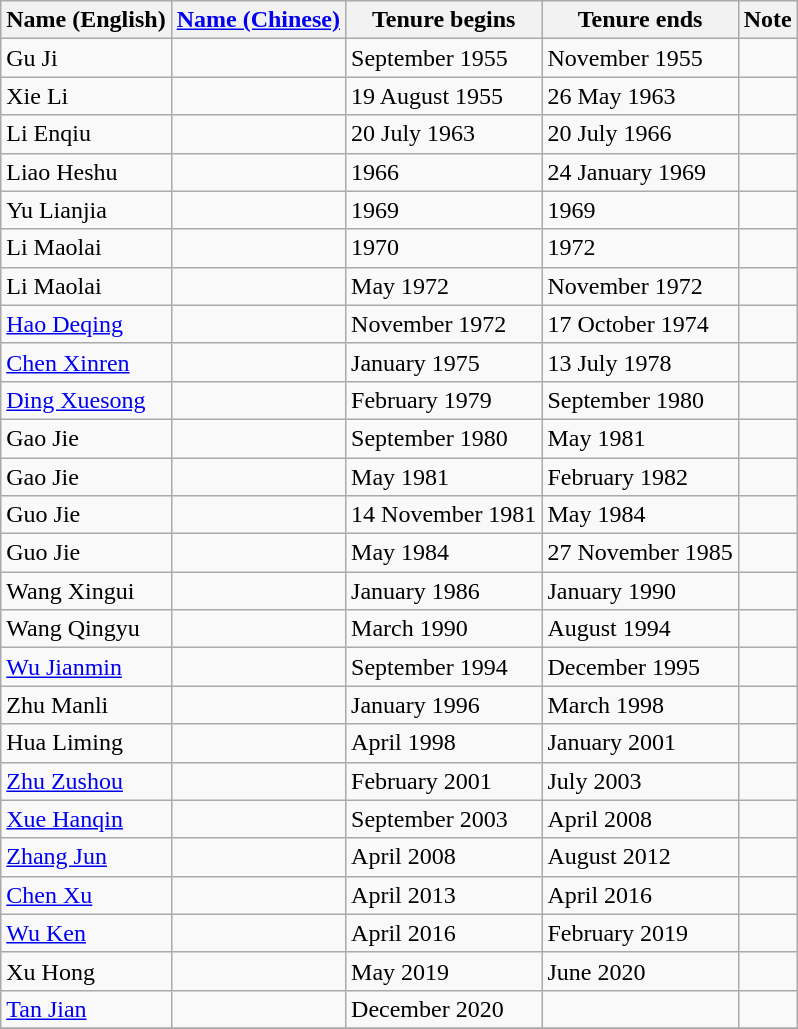<table class="wikitable">
<tr>
<th>Name (English)</th>
<th><a href='#'>Name (Chinese)</a></th>
<th>Tenure begins</th>
<th>Tenure ends</th>
<th>Note</th>
</tr>
<tr>
<td>Gu Ji</td>
<td></td>
<td>September 1955</td>
<td>November 1955</td>
<td></td>
</tr>
<tr>
<td>Xie Li</td>
<td></td>
<td>19 August 1955</td>
<td>26 May 1963</td>
<td></td>
</tr>
<tr>
<td>Li Enqiu</td>
<td></td>
<td>20 July 1963</td>
<td>20 July 1966</td>
<td></td>
</tr>
<tr>
<td>Liao Heshu</td>
<td></td>
<td>1966</td>
<td>24 January 1969</td>
<td></td>
</tr>
<tr>
<td>Yu Lianjia</td>
<td></td>
<td>1969</td>
<td>1969</td>
<td></td>
</tr>
<tr>
<td>Li Maolai</td>
<td></td>
<td>1970</td>
<td>1972</td>
<td></td>
</tr>
<tr>
<td>Li Maolai</td>
<td></td>
<td>May 1972</td>
<td>November 1972</td>
<td></td>
</tr>
<tr>
<td><a href='#'>Hao Deqing</a></td>
<td></td>
<td>November 1972</td>
<td>17 October 1974</td>
<td></td>
</tr>
<tr>
<td><a href='#'>Chen Xinren</a></td>
<td></td>
<td>January 1975</td>
<td>13 July 1978</td>
<td></td>
</tr>
<tr>
<td><a href='#'>Ding Xuesong</a></td>
<td></td>
<td>February 1979</td>
<td>September 1980</td>
<td></td>
</tr>
<tr>
<td>Gao Jie</td>
<td></td>
<td>September 1980</td>
<td>May 1981</td>
<td></td>
</tr>
<tr>
<td>Gao Jie</td>
<td></td>
<td>May 1981</td>
<td>February 1982</td>
<td></td>
</tr>
<tr>
<td>Guo Jie</td>
<td></td>
<td>14 November 1981</td>
<td>May 1984</td>
<td></td>
</tr>
<tr>
<td>Guo Jie</td>
<td></td>
<td>May 1984</td>
<td>27 November 1985</td>
<td></td>
</tr>
<tr>
<td>Wang Xingui</td>
<td></td>
<td>January 1986</td>
<td>January 1990</td>
<td></td>
</tr>
<tr>
<td>Wang Qingyu</td>
<td></td>
<td>March 1990</td>
<td>August 1994</td>
<td></td>
</tr>
<tr>
<td><a href='#'>Wu Jianmin</a></td>
<td></td>
<td>September 1994</td>
<td>December 1995</td>
<td></td>
</tr>
<tr>
<td>Zhu Manli</td>
<td></td>
<td>January 1996</td>
<td>March 1998</td>
<td></td>
</tr>
<tr>
<td>Hua Liming</td>
<td></td>
<td>April 1998</td>
<td>January 2001</td>
<td></td>
</tr>
<tr>
<td><a href='#'>Zhu Zushou</a></td>
<td></td>
<td>February 2001</td>
<td>July 2003</td>
<td></td>
</tr>
<tr>
<td><a href='#'>Xue Hanqin</a></td>
<td></td>
<td>September 2003</td>
<td>April 2008</td>
<td></td>
</tr>
<tr>
<td><a href='#'>Zhang Jun</a></td>
<td></td>
<td>April 2008</td>
<td>August 2012</td>
<td></td>
</tr>
<tr>
<td><a href='#'>Chen Xu</a></td>
<td></td>
<td>April 2013</td>
<td>April 2016</td>
<td></td>
</tr>
<tr>
<td><a href='#'>Wu Ken</a></td>
<td></td>
<td>April 2016</td>
<td>February 2019</td>
<td></td>
</tr>
<tr>
<td>Xu Hong</td>
<td></td>
<td>May 2019</td>
<td>June 2020</td>
<td></td>
</tr>
<tr>
<td><a href='#'>Tan Jian</a></td>
<td></td>
<td>December 2020</td>
<td></td>
<td></td>
</tr>
<tr>
</tr>
</table>
